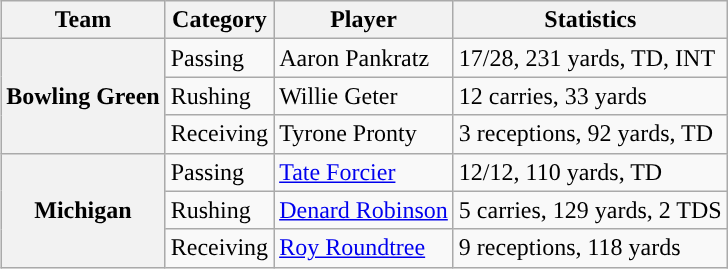<table class="wikitable" style="float:right">
<tr>
<th>Team</th>
<th>Category</th>
<th>Player</th>
<th>Statistics</th>
</tr>
<tr>
<th rowspan=3>Bowling Green</th>
<td>Passing</td>
<td>Aaron Pankratz</td>
<td>17/28, 231 yards, TD, INT</td>
</tr>
<tr>
<td>Rushing</td>
<td>Willie Geter</td>
<td>12 carries, 33 yards</td>
</tr>
<tr>
<td>Receiving</td>
<td>Tyrone Pronty</td>
<td>3 receptions, 92 yards, TD</td>
</tr>
<tr>
<th rowspan=3>Michigan</th>
<td>Passing</td>
<td><a href='#'>Tate Forcier</a></td>
<td>12/12, 110 yards, TD</td>
</tr>
<tr>
<td>Rushing</td>
<td><a href='#'>Denard Robinson</a></td>
<td>5 carries, 129 yards, 2 TDS</td>
</tr>
<tr>
<td>Receiving</td>
<td><a href='#'>Roy Roundtree</a></td>
<td>9 receptions, 118 yards</td>
</tr>
</table>
